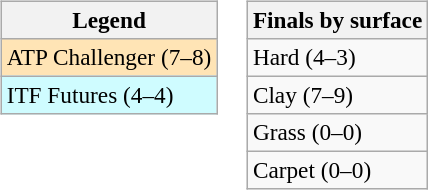<table>
<tr valign=top>
<td><br><table class=wikitable style=font-size:97%>
<tr>
<th>Legend</th>
</tr>
<tr bgcolor=moccasin>
<td>ATP Challenger (7–8)</td>
</tr>
<tr bgcolor=cffcff>
<td>ITF Futures (4–4)</td>
</tr>
</table>
</td>
<td><br><table class=wikitable style=font-size:97%>
<tr>
<th>Finals by surface</th>
</tr>
<tr>
<td>Hard (4–3)</td>
</tr>
<tr>
<td>Clay (7–9)</td>
</tr>
<tr>
<td>Grass (0–0)</td>
</tr>
<tr>
<td>Carpet (0–0)</td>
</tr>
</table>
</td>
</tr>
</table>
